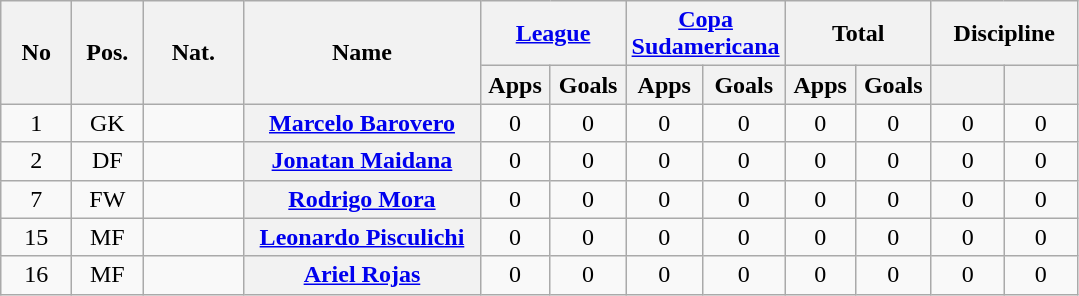<table class="wikitable plainrowheaders" style=text-align:center>
<tr>
<th rowspan=2 width=40>No</th>
<th rowspan=2 width=40>Pos.</th>
<th rowspan=2 width=60>Nat.</th>
<th rowspan=2 width=150 scope=col>Name</th>
<th colspan=2 width=90><a href='#'>League</a></th>
<th colspan=2 width=90><a href='#'>Copa Sudamericana</a></th>
<th colspan=2 width=90>Total</th>
<th colspan=2 width=90>Discipline</th>
</tr>
<tr>
<th scope=col>Apps</th>
<th scope=col>Goals</th>
<th scope=col>Apps</th>
<th scope=col>Goals</th>
<th scope=col>Apps</th>
<th scope=col>Goals</th>
<th scope=col></th>
<th scope=col></th>
</tr>
<tr>
<td>1</td>
<td>GK</td>
<td style=text-align:left></td>
<th scope=row><a href='#'>Marcelo Barovero</a></th>
<td>0</td>
<td>0</td>
<td>0</td>
<td>0</td>
<td>0</td>
<td>0</td>
<td>0</td>
<td>0</td>
</tr>
<tr>
<td>2</td>
<td>DF</td>
<td style=text-align:left></td>
<th scope=row><a href='#'>Jonatan Maidana</a></th>
<td>0</td>
<td>0</td>
<td>0</td>
<td>0</td>
<td>0</td>
<td>0</td>
<td>0</td>
<td>0</td>
</tr>
<tr>
<td>7</td>
<td>FW</td>
<td style=text-align:left></td>
<th scope=row><a href='#'>Rodrigo Mora</a></th>
<td>0</td>
<td>0</td>
<td>0</td>
<td>0</td>
<td>0</td>
<td>0</td>
<td>0</td>
<td>0</td>
</tr>
<tr>
<td>15</td>
<td>MF</td>
<td style=text-align:left></td>
<th scope=row><a href='#'>Leonardo Pisculichi</a></th>
<td>0</td>
<td>0</td>
<td>0</td>
<td>0</td>
<td>0</td>
<td>0</td>
<td>0</td>
<td>0</td>
</tr>
<tr>
<td>16</td>
<td>MF</td>
<td style=text-align:left></td>
<th scope=row><a href='#'>Ariel Rojas</a></th>
<td>0</td>
<td>0</td>
<td>0</td>
<td>0</td>
<td>0</td>
<td>0</td>
<td>0</td>
<td>0</td>
</tr>
</table>
